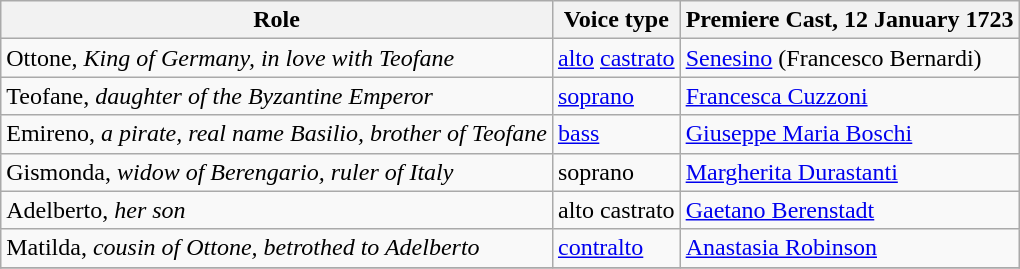<table class="wikitable">
<tr>
<th>Role</th>
<th>Voice type</th>
<th>Premiere Cast, 12 January 1723</th>
</tr>
<tr>
<td>Ottone, <em>King of Germany, in love with Teofane</em></td>
<td><a href='#'>alto</a> <a href='#'>castrato</a></td>
<td><a href='#'>Senesino</a> (Francesco Bernardi)</td>
</tr>
<tr>
<td>Teofane, <em>daughter of the Byzantine Emperor</em></td>
<td><a href='#'>soprano</a></td>
<td><a href='#'>Francesca Cuzzoni</a></td>
</tr>
<tr>
<td>Emireno, <em>a pirate, real name Basilio, brother of Teofane</em></td>
<td><a href='#'>bass</a></td>
<td><a href='#'>Giuseppe Maria Boschi</a></td>
</tr>
<tr>
<td>Gismonda, <em>widow of Berengario, ruler of Italy</em></td>
<td>soprano</td>
<td><a href='#'>Margherita Durastanti</a></td>
</tr>
<tr>
<td>Adelberto, <em>her son</em></td>
<td>alto castrato</td>
<td><a href='#'>Gaetano Berenstadt</a></td>
</tr>
<tr>
<td>Matilda, <em>cousin of Ottone, betrothed to Adelberto</em></td>
<td><a href='#'>contralto</a></td>
<td><a href='#'>Anastasia Robinson</a></td>
</tr>
<tr>
</tr>
</table>
